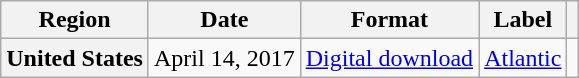<table class="wikitable plainrowheaders">
<tr>
<th>Region</th>
<th>Date</th>
<th>Format</th>
<th>Label</th>
<th></th>
</tr>
<tr>
<th scope="row">United States</th>
<td>April 14, 2017</td>
<td><a href='#'>Digital download</a></td>
<td><a href='#'>Atlantic</a></td>
<td></td>
</tr>
</table>
